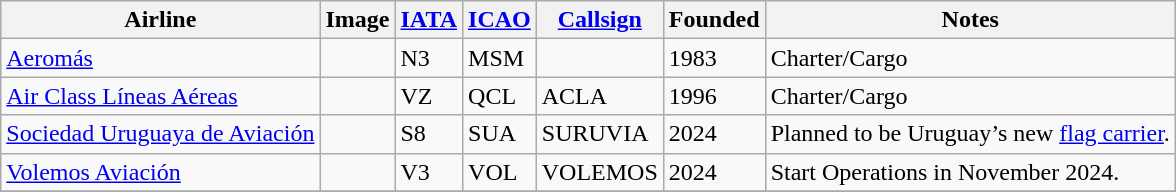<table class="wikitable sortable">
<tr valign="middle">
<th>Airline</th>
<th class="unsortable">Image</th>
<th><a href='#'>IATA</a></th>
<th><a href='#'>ICAO</a></th>
<th><a href='#'>Callsign</a></th>
<th>Founded</th>
<th class="unsortable">Notes</th>
</tr>
<tr>
<td><a href='#'>Aeromás</a></td>
<td></td>
<td>N3</td>
<td>MSM</td>
<td></td>
<td>1983</td>
<td>Charter/Cargo</td>
</tr>
<tr>
<td><a href='#'>Air Class Líneas Aéreas</a></td>
<td></td>
<td>VZ</td>
<td>QCL</td>
<td>ACLA</td>
<td>1996</td>
<td>Charter/Cargo</td>
</tr>
<tr>
<td><a href='#'>Sociedad Uruguaya de Aviación</a></td>
<td></td>
<td>S8</td>
<td>SUA</td>
<td>SURUVIA</td>
<td>2024</td>
<td>Planned to be Uruguay’s new <a href='#'>flag carrier</a>.</td>
</tr>
<tr>
<td><a href='#'>Volemos Aviación</a></td>
<td></td>
<td>V3</td>
<td>VOL</td>
<td>VOLEMOS</td>
<td>2024</td>
<td>Start Operations in November 2024.</td>
</tr>
<tr>
</tr>
</table>
